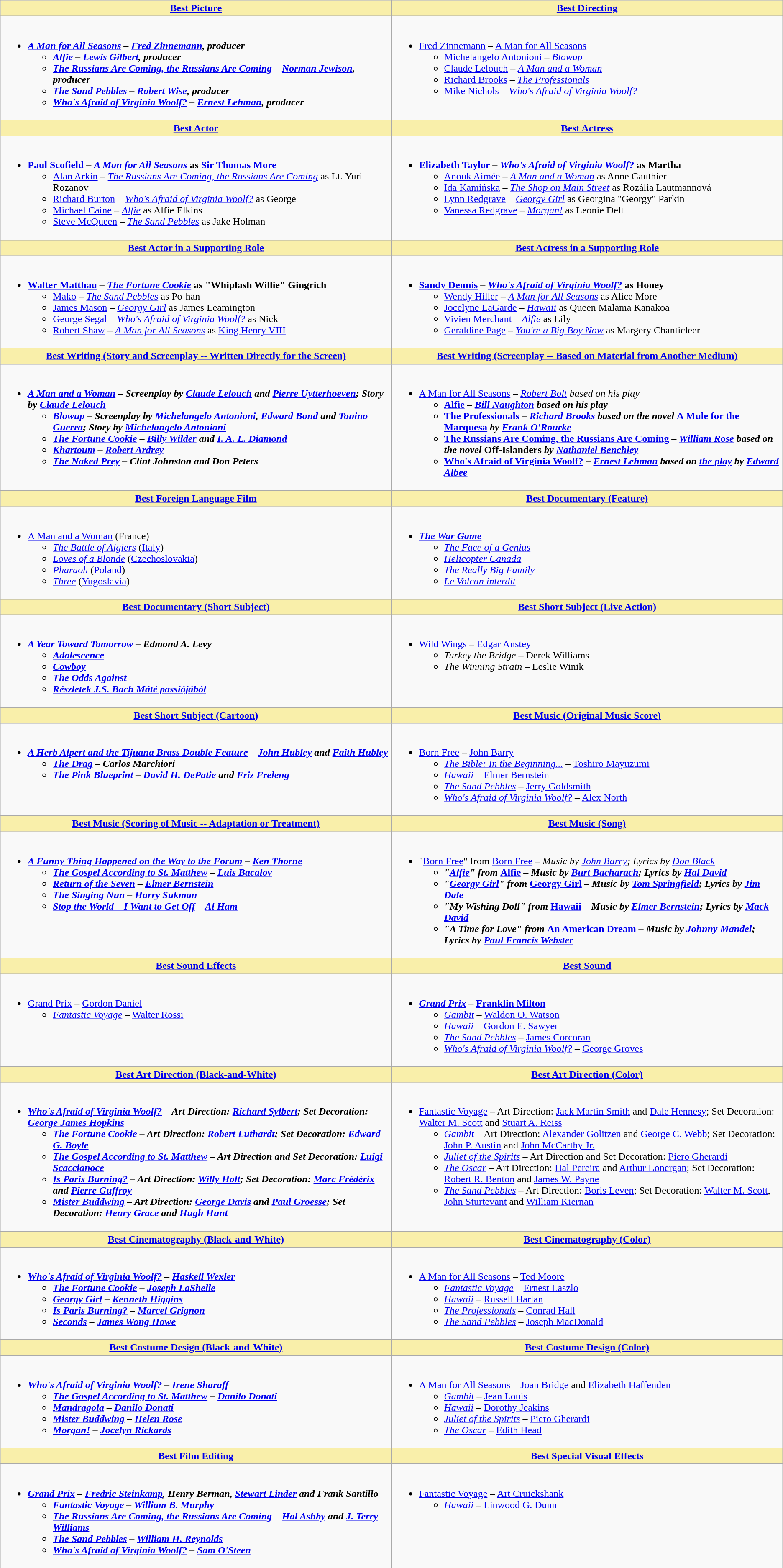<table class=wikitable>
<tr>
<th style="background:#F9EFAA; width:50%"><a href='#'>Best Picture</a></th>
<th style="background:#F9EFAA; width:50%"><a href='#'>Best Directing</a></th>
</tr>
<tr>
<td valign="top"><br><ul><li><strong><em><a href='#'>A Man for All Seasons</a><em> – <a href='#'>Fred Zinnemann</a>, producer<strong><ul><li></em><a href='#'>Alfie</a><em> – <a href='#'>Lewis Gilbert</a>, producer</li><li></em><a href='#'>The Russians Are Coming, the Russians Are Coming</a><em> – <a href='#'>Norman Jewison</a>, producer</li><li></em><a href='#'>The Sand Pebbles</a><em> – <a href='#'>Robert Wise</a>, producer</li><li></em><a href='#'>Who's Afraid of Virginia Woolf?</a><em> – <a href='#'>Ernest Lehman</a>, producer</li></ul></li></ul></td>
<td valign="top"><br><ul><li></strong> <a href='#'>Fred Zinnemann</a> – </em><a href='#'>A Man for All Seasons</a></em></strong><ul><li><a href='#'>Michelangelo Antonioni</a> – <em><a href='#'>Blowup</a></em></li><li><a href='#'>Claude Lelouch</a> – <em><a href='#'>A Man and a Woman</a></em></li><li><a href='#'>Richard Brooks</a> – <em><a href='#'>The Professionals</a></em></li><li><a href='#'>Mike Nichols</a> – <em><a href='#'>Who's Afraid of Virginia Woolf?</a></em></li></ul></li></ul></td>
</tr>
<tr>
<th style="background:#F9EFAA"><a href='#'>Best Actor</a></th>
<th style="background:#F9EFAA"><a href='#'>Best Actress</a></th>
</tr>
<tr>
<td valign="top"><br><ul><li><strong><a href='#'>Paul Scofield</a> – <em><a href='#'>A Man for All Seasons</a></em> as <a href='#'>Sir Thomas More</a></strong><ul><li><a href='#'>Alan Arkin</a> – <em><a href='#'>The Russians Are Coming, the Russians Are Coming</a></em> as Lt. Yuri Rozanov</li><li><a href='#'>Richard Burton</a> – <em><a href='#'>Who's Afraid of Virginia Woolf?</a></em> as George</li><li><a href='#'>Michael Caine</a> – <em><a href='#'>Alfie</a></em> as Alfie Elkins</li><li><a href='#'>Steve McQueen</a> – <em><a href='#'>The Sand Pebbles</a></em> as Jake Holman</li></ul></li></ul></td>
<td valign="top"><br><ul><li><strong><a href='#'>Elizabeth Taylor</a> – <em><a href='#'>Who's Afraid of Virginia Woolf?</a></em> as Martha</strong><ul><li><a href='#'>Anouk Aimée</a> – <em><a href='#'>A Man and a Woman</a></em> as Anne Gauthier</li><li><a href='#'>Ida Kamińska</a> – <em><a href='#'>The Shop on Main Street</a></em> as Rozália Lautmannová</li><li><a href='#'>Lynn Redgrave</a> – <em><a href='#'>Georgy Girl</a></em> as Georgina "Georgy" Parkin</li><li><a href='#'>Vanessa Redgrave</a> – <em><a href='#'>Morgan!</a></em> as Leonie Delt</li></ul></li></ul></td>
</tr>
<tr>
<th style="background:#F9EFAA"><a href='#'>Best Actor in a Supporting Role</a></th>
<th style="background:#F9EFAA"><a href='#'>Best Actress in a Supporting Role</a></th>
</tr>
<tr>
<td valign="top"><br><ul><li><strong><a href='#'>Walter Matthau</a> – <em><a href='#'>The Fortune Cookie</a></em> as "Whiplash Willie" Gingrich</strong><ul><li><a href='#'>Mako</a> – <em><a href='#'>The Sand Pebbles</a></em> as Po-han</li><li><a href='#'>James Mason</a> – <em><a href='#'>Georgy Girl</a></em> as James Leamington</li><li><a href='#'>George Segal</a> – <em><a href='#'>Who's Afraid of Virginia Woolf?</a></em> as Nick</li><li><a href='#'>Robert Shaw</a> – <em><a href='#'>A Man for All Seasons</a></em> as <a href='#'>King Henry VIII</a></li></ul></li></ul></td>
<td valign="top"><br><ul><li><strong><a href='#'>Sandy Dennis</a> – <em><a href='#'>Who's Afraid of Virginia Woolf?</a></em> as Honey</strong><ul><li><a href='#'>Wendy Hiller</a> – <em><a href='#'>A Man for All Seasons</a></em> as Alice More</li><li><a href='#'>Jocelyne LaGarde</a> – <em><a href='#'>Hawaii</a></em> as Queen Malama Kanakoa</li><li><a href='#'>Vivien Merchant</a> – <em><a href='#'>Alfie</a></em> as Lily</li><li><a href='#'>Geraldine Page</a> – <em><a href='#'>You're a Big Boy Now</a></em> as Margery Chanticleer</li></ul></li></ul></td>
</tr>
<tr>
<th style="background:#F9EFAA"><a href='#'>Best Writing (Story and Screenplay -- Written Directly for the Screen)</a></th>
<th style="background:#F9EFAA"><a href='#'>Best Writing (Screenplay -- Based on Material from Another Medium)</a></th>
</tr>
<tr>
<td valign="top"><br><ul><li><strong><em><a href='#'>A Man and a Woman</a><em> – Screenplay by <a href='#'>Claude Lelouch</a> and <a href='#'>Pierre Uytterhoeven</a>; Story by <a href='#'>Claude Lelouch</a><strong><ul><li></em><a href='#'>Blowup</a><em> – Screenplay by <a href='#'>Michelangelo Antonioni</a>, <a href='#'>Edward Bond</a> and <a href='#'>Tonino Guerra</a>; Story by <a href='#'>Michelangelo Antonioni</a></li><li></em><a href='#'>The Fortune Cookie</a><em> – <a href='#'>Billy Wilder</a> and <a href='#'>I. A. L. Diamond</a></li><li></em><a href='#'>Khartoum</a><em> – <a href='#'>Robert Ardrey</a></li><li></em><a href='#'>The Naked Prey</a><em> – Clint Johnston and Don Peters</li></ul></li></ul></td>
<td valign="top"><br><ul><li></strong> </em><a href='#'>A Man for All Seasons</a><em> – <a href='#'>Robert Bolt</a> based on his play<strong><ul><li></em><a href='#'>Alfie</a><em> – <a href='#'>Bill Naughton</a> based on his play</li><li></em><a href='#'>The Professionals</a><em> – <a href='#'>Richard Brooks</a> based on the novel </em><a href='#'>A Mule for the Marquesa</a><em> by <a href='#'>Frank O'Rourke</a></li><li></em><a href='#'>The Russians Are Coming, the Russians Are Coming</a><em> – <a href='#'>William Rose</a> based on the novel </em>Off-Islanders<em> by <a href='#'>Nathaniel Benchley</a></li><li></em><a href='#'>Who's Afraid of Virginia Woolf?</a><em> – <a href='#'>Ernest Lehman</a> based on <a href='#'>the play</a>  by <a href='#'>Edward Albee</a></li></ul></li></ul></td>
</tr>
<tr>
<th style="background:#F9EFAA"><a href='#'>Best Foreign Language Film</a></th>
<th style="background:#F9EFAA"><a href='#'>Best Documentary (Feature)</a></th>
</tr>
<tr>
<td valign="top"><br><ul><li></em></strong><a href='#'>A Man and a Woman</a></em> (France)</strong><ul><li><em><a href='#'>The Battle of Algiers</a></em> (<a href='#'>Italy</a>)</li><li><em><a href='#'>Loves of a Blonde</a></em> (<a href='#'>Czechoslovakia</a>)</li><li><em><a href='#'>Pharaoh</a></em> (<a href='#'>Poland</a>)</li><li><em><a href='#'>Three</a></em> (<a href='#'>Yugoslavia</a>)</li></ul></li></ul></td>
<td valign="top"><br><ul><li><strong><em><a href='#'>The War Game</a></em></strong><ul><li><em><a href='#'>The Face of a Genius</a></em></li><li><em><a href='#'>Helicopter Canada</a></em></li><li><em><a href='#'>The Really Big Family</a></em></li><li><em><a href='#'>Le Volcan interdit</a></em></li></ul></li></ul></td>
</tr>
<tr>
<th style="background:#F9EFAA"><a href='#'>Best Documentary (Short Subject)</a></th>
<th style="background:#F9EFAA"><a href='#'>Best Short Subject (Live Action)</a></th>
</tr>
<tr>
<td valign="top"><br><ul><li><strong><em><a href='#'>A Year Toward Tomorrow</a><em> – Edmond A. Levy<strong><ul><li></em><a href='#'>Adolescence</a><em></li><li></em><a href='#'>Cowboy</a><em></li><li></em><a href='#'>The Odds Against</a><em></li><li></em><a href='#'>Részletek J.S. Bach Máté passiójából</a><em></li></ul></li></ul></td>
<td valign="top"><br><ul><li></em></strong><a href='#'>Wild Wings</a></em> – <a href='#'>Edgar Anstey</a></strong><ul><li><em>Turkey the Bridge</em> – Derek Williams</li><li><em>The Winning Strain</em> – Leslie Winik</li></ul></li></ul></td>
</tr>
<tr>
<th style="background:#F9EFAA"><a href='#'>Best Short Subject (Cartoon)</a></th>
<th style="background:#F9EFAA"><a href='#'>Best Music (Original Music Score)</a></th>
</tr>
<tr>
<td valign="top"><br><ul><li><strong><em><a href='#'>A Herb Alpert and the Tijuana Brass Double Feature</a><em> – <a href='#'>John Hubley</a> and <a href='#'>Faith Hubley</a><strong><ul><li></em><a href='#'>The Drag</a><em> – Carlos Marchiori</li><li></em><a href='#'>The Pink Blueprint</a><em> – <a href='#'>David H. DePatie</a> and <a href='#'>Friz Freleng</a></li></ul></li></ul></td>
<td valign="top"><br><ul><li></em></strong><a href='#'>Born Free</a></em> – <a href='#'>John Barry</a></strong><ul><li><em><a href='#'>The Bible: In the Beginning...</a></em> – <a href='#'>Toshiro Mayuzumi</a></li><li><em><a href='#'>Hawaii</a></em> – <a href='#'>Elmer Bernstein</a></li><li><em><a href='#'>The Sand Pebbles</a></em> – <a href='#'>Jerry Goldsmith</a></li><li><em><a href='#'>Who's Afraid of Virginia Woolf?</a></em> – <a href='#'>Alex North</a></li></ul></li></ul></td>
</tr>
<tr>
<th style="background:#F9EFAA"><a href='#'>Best Music (Scoring of Music -- Adaptation or Treatment)</a></th>
<th style="background:#F9EFAA"><a href='#'>Best Music (Song)</a></th>
</tr>
<tr>
<td valign="top"><br><ul><li><strong><em><a href='#'>A Funny Thing Happened on the Way to the Forum</a><em> – <a href='#'>Ken Thorne</a><strong><ul><li></em><a href='#'>The Gospel According to St. Matthew</a><em> – <a href='#'>Luis Bacalov</a></li><li></em><a href='#'>Return of the Seven</a><em> – <a href='#'>Elmer Bernstein</a></li><li></em><a href='#'>The Singing Nun</a><em> – <a href='#'>Harry Sukman</a></li><li></em><a href='#'>Stop the World – I Want to Get Off</a><em> – <a href='#'>Al Ham</a></li></ul></li></ul></td>
<td valign="top"><br><ul><li></strong>"<a href='#'>Born Free</a>" from </em><a href='#'>Born Free</a><em> – Music by <a href='#'>John Barry</a>; Lyrics by <a href='#'>Don Black</a><strong><ul><li>"<a href='#'>Alfie</a>" from </em><a href='#'>Alfie</a><em> – Music by <a href='#'>Burt Bacharach</a>; Lyrics by <a href='#'>Hal David</a></li><li>"<a href='#'>Georgy Girl</a>" from </em><a href='#'>Georgy Girl</a><em> – Music by <a href='#'>Tom Springfield</a>; Lyrics by <a href='#'>Jim Dale</a></li><li>"My Wishing Doll" from </em><a href='#'>Hawaii</a><em> – Music by <a href='#'>Elmer Bernstein</a>; Lyrics by <a href='#'>Mack David</a></li><li>"A Time for Love" from </em><a href='#'>An American Dream</a><em> – Music by <a href='#'>Johnny Mandel</a>; Lyrics by <a href='#'>Paul Francis Webster</a></li></ul></li></ul></td>
</tr>
<tr>
<th style="background:#F9EFAA"><a href='#'>Best Sound Effects</a></th>
<th style="background:#F9EFAA"><a href='#'>Best Sound</a></th>
</tr>
<tr>
<td valign="top"><br><ul><li></em></strong><a href='#'>Grand Prix</a></em> – <a href='#'>Gordon Daniel</a></strong><ul><li><em><a href='#'>Fantastic Voyage</a></em> – <a href='#'>Walter Rossi</a></li></ul></li></ul></td>
<td valign="top"><br><ul><li><strong><em><a href='#'>Grand Prix</a></em></strong> – <strong><a href='#'>Franklin Milton</a></strong><ul><li><em><a href='#'>Gambit</a></em> – <a href='#'>Waldon O. Watson</a></li><li><em><a href='#'>Hawaii</a></em> – <a href='#'>Gordon E. Sawyer</a></li><li><em><a href='#'>The Sand Pebbles</a></em> – <a href='#'>James Corcoran</a></li><li><em><a href='#'>Who's Afraid of Virginia Woolf?</a></em> – <a href='#'>George Groves</a></li></ul></li></ul></td>
</tr>
<tr>
<th style="background:#F9EFAA"><a href='#'>Best Art Direction (Black-and-White)</a></th>
<th style="background:#F9EFAA"><a href='#'>Best Art Direction (Color)</a></th>
</tr>
<tr>
<td valign="top"><br><ul><li><strong><em><a href='#'>Who's Afraid of Virginia Woolf?</a><em> – Art Direction: <a href='#'>Richard Sylbert</a>; Set Decoration: <a href='#'>George James Hopkins</a><strong><ul><li></em><a href='#'>The Fortune Cookie</a><em> – Art Direction: <a href='#'>Robert Luthardt</a>; Set Decoration: <a href='#'>Edward G. Boyle</a></li><li></em><a href='#'>The Gospel According to St. Matthew</a><em> – Art Direction and Set Decoration: <a href='#'>Luigi Scaccianoce</a></li><li></em><a href='#'>Is Paris Burning?</a><em> – Art Direction: <a href='#'>Willy Holt</a>; Set Decoration: <a href='#'>Marc Frédérix</a> and <a href='#'>Pierre Guffroy</a></li><li></em><a href='#'>Mister Buddwing</a><em> – Art Direction: <a href='#'>George Davis</a> and <a href='#'>Paul Groesse</a>; Set Decoration: <a href='#'>Henry Grace</a> and <a href='#'>Hugh Hunt</a></li></ul></li></ul></td>
<td valign="top"><br><ul><li></em></strong><a href='#'>Fantastic Voyage</a></em> – Art Direction: <a href='#'>Jack Martin Smith</a> and <a href='#'>Dale Hennesy</a>; Set Decoration: <a href='#'>Walter M. Scott</a> and <a href='#'>Stuart A. Reiss</a></strong><ul><li><em><a href='#'>Gambit</a></em> – Art Direction: <a href='#'>Alexander Golitzen</a> and <a href='#'>George C. Webb</a>; Set Decoration: <a href='#'>John P. Austin</a> and <a href='#'>John McCarthy Jr.</a></li><li><em><a href='#'>Juliet of the Spirits</a></em> – Art Direction and Set Decoration: <a href='#'>Piero Gherardi</a></li><li><em><a href='#'>The Oscar</a></em> – Art Direction: <a href='#'>Hal Pereira</a> and <a href='#'>Arthur Lonergan</a>; Set Decoration: <a href='#'>Robert R. Benton</a> and <a href='#'>James W. Payne</a></li><li><em><a href='#'>The Sand Pebbles</a></em> – Art Direction: <a href='#'>Boris Leven</a>; Set Decoration: <a href='#'>Walter M. Scott</a>, <a href='#'>John Sturtevant</a> and <a href='#'>William Kiernan</a></li></ul></li></ul></td>
</tr>
<tr>
<th style="background:#F9EFAA"><a href='#'>Best Cinematography (Black-and-White)</a></th>
<th style="background:#F9EFAA"><a href='#'>Best Cinematography (Color)</a></th>
</tr>
<tr>
<td valign="top"><br><ul><li><strong><em><a href='#'>Who's Afraid of Virginia Woolf?</a><em> – <a href='#'>Haskell Wexler</a><strong><ul><li></em><a href='#'>The Fortune Cookie</a><em> – <a href='#'>Joseph LaShelle</a></li><li></em><a href='#'>Georgy Girl</a><em> – <a href='#'>Kenneth Higgins</a></li><li></em><a href='#'>Is Paris Burning?</a><em> – <a href='#'>Marcel Grignon</a></li><li></em><a href='#'>Seconds</a><em> – <a href='#'>James Wong Howe</a></li></ul></li></ul></td>
<td valign="top"><br><ul><li></em></strong><a href='#'>A Man for All Seasons</a></em> – <a href='#'>Ted Moore</a></strong><ul><li><em><a href='#'>Fantastic Voyage</a></em> – <a href='#'>Ernest Laszlo</a></li><li><em><a href='#'>Hawaii</a></em> – <a href='#'>Russell Harlan</a></li><li><em><a href='#'>The Professionals</a></em> – <a href='#'>Conrad Hall</a></li><li><em><a href='#'>The Sand Pebbles</a></em> – <a href='#'>Joseph MacDonald</a></li></ul></li></ul></td>
</tr>
<tr>
<th style="background:#F9EFAA"><a href='#'>Best Costume Design (Black-and-White)</a></th>
<th style="background:#F9EFAA"><a href='#'>Best Costume Design (Color)</a></th>
</tr>
<tr>
<td valign="top"><br><ul><li><strong><em><a href='#'>Who's Afraid of Virginia Woolf?</a><em> – <a href='#'>Irene Sharaff</a><strong><ul><li></em><a href='#'>The Gospel According to St. Matthew</a><em> – <a href='#'>Danilo Donati</a></li><li></em><a href='#'>Mandragola</a><em> – <a href='#'>Danilo Donati</a></li><li></em><a href='#'>Mister Buddwing</a><em> – <a href='#'>Helen Rose</a></li><li></em><a href='#'>Morgan!</a><em> – <a href='#'>Jocelyn Rickards</a></li></ul></li></ul></td>
<td valign="top"><br><ul><li></em></strong><a href='#'>A Man for All Seasons</a></em> – <a href='#'>Joan Bridge</a> and <a href='#'>Elizabeth Haffenden</a></strong><ul><li><em><a href='#'>Gambit</a></em> – <a href='#'>Jean Louis</a></li><li><em><a href='#'>Hawaii</a></em> – <a href='#'>Dorothy Jeakins</a></li><li><em><a href='#'>Juliet of the Spirits</a></em> – <a href='#'>Piero Gherardi</a></li><li><em><a href='#'>The Oscar</a></em> – <a href='#'>Edith Head</a></li></ul></li></ul></td>
</tr>
<tr>
<th style="background:#F9EFAA"><a href='#'>Best Film Editing</a></th>
<th style="background:#F9EFAA"><a href='#'>Best Special Visual Effects</a></th>
</tr>
<tr>
<td valign="top"><br><ul><li><strong><em><a href='#'>Grand Prix</a><em> – <a href='#'>Fredric Steinkamp</a>, Henry Berman, <a href='#'>Stewart Linder</a> and Frank Santillo<strong><ul><li></em><a href='#'>Fantastic Voyage</a><em> – <a href='#'>William B. Murphy</a></li><li></em><a href='#'>The Russians Are Coming, the Russians Are Coming</a><em> – <a href='#'>Hal Ashby</a> and <a href='#'>J. Terry Williams</a></li><li></em><a href='#'>The Sand Pebbles</a><em> – <a href='#'>William H. Reynolds</a></li><li></em><a href='#'>Who's Afraid of Virginia Woolf?</a><em> – <a href='#'>Sam O'Steen</a></li></ul></li></ul></td>
<td valign="top"><br><ul><li></em></strong><a href='#'>Fantastic Voyage</a></em> – <a href='#'>Art Cruickshank</a></strong><ul><li><em><a href='#'>Hawaii</a></em> – <a href='#'>Linwood G. Dunn</a></li></ul></li></ul></td>
</tr>
</table>
